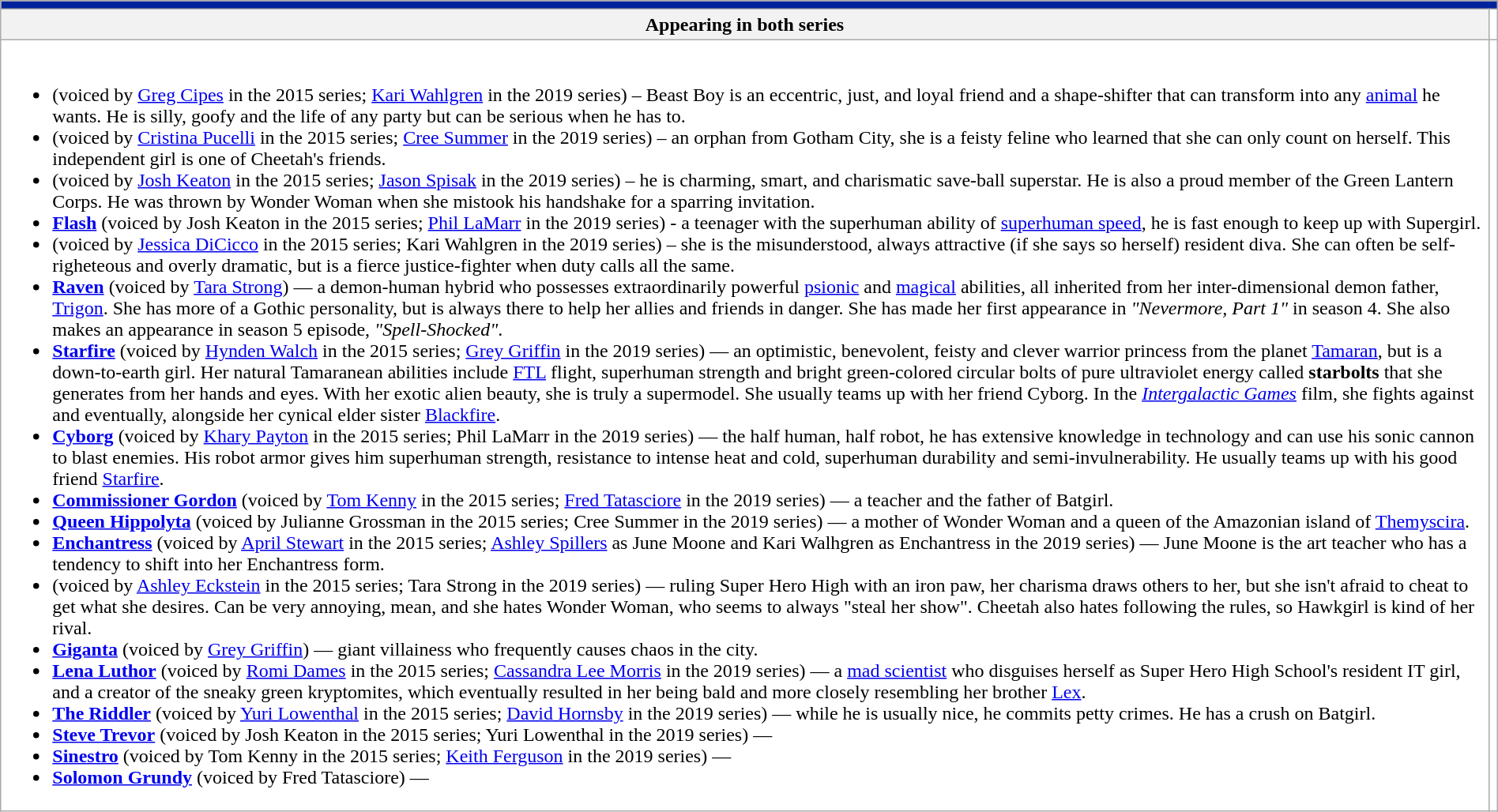<table class="wikitable" style="width:100%; margin-right:auto; background:#fff">
<tr style="color:black">
</tr>
<tr>
<td colspan="6" style="background:#02229b;"></td>
</tr>
<tr>
<th>Appearing in both series</th>
<td></td>
</tr>
<tr>
<td><br><ul><li><strong></strong> (voiced by <a href='#'>Greg Cipes</a> in the 2015 series; <a href='#'>Kari Wahlgren</a> in the 2019 series) – Beast Boy is an eccentric, just, and loyal friend and a shape-shifter that can transform into any <a href='#'>animal</a> he wants. He is silly, goofy and the life of any party but can be serious when he has to.</li><li><strong></strong> (voiced by <a href='#'>Cristina Pucelli</a> in the 2015 series; <a href='#'>Cree Summer</a> in the 2019 series) – an orphan from Gotham City, she is a feisty feline who learned that she can only count on herself. This independent girl is one of Cheetah's friends.</li><li><strong></strong> (voiced by <a href='#'>Josh Keaton</a> in the 2015 series; <a href='#'>Jason Spisak</a> in the 2019 series) – he is charming, smart, and charismatic save-ball superstar. He is also a proud member of the Green Lantern Corps. He was thrown by Wonder Woman when she mistook his handshake for a sparring invitation.</li><li><strong><a href='#'>Flash</a></strong> (voiced by Josh Keaton in the 2015 series; <a href='#'>Phil LaMarr</a> in the 2019 series) - a teenager with the superhuman ability of <a href='#'>superhuman speed</a>, he is fast enough to keep up with Supergirl.</li><li><strong></strong> (voiced by <a href='#'>Jessica DiCicco</a> in the 2015 series; Kari Wahlgren in the 2019 series) – she is the misunderstood, always attractive (if she says so herself) resident diva. She can often be self-righeteous and overly dramatic, but is a fierce justice-fighter when duty calls all the same.</li><li><strong><a href='#'>Raven</a></strong> (voiced by <a href='#'>Tara Strong</a>) — a demon-human hybrid who possesses extraordinarily powerful <a href='#'>psionic</a> and <a href='#'>magical</a> abilities, all inherited from her inter-dimensional demon father, <a href='#'>Trigon</a>. She has more of a Gothic personality, but is always there to help her allies and friends in danger. She has made her first appearance in <em>"Nevermore, Part 1"</em> in season 4. She also makes an appearance in season 5 episode, <em>"Spell-Shocked"</em>.</li><li><strong><a href='#'>Starfire</a></strong> (voiced by <a href='#'>Hynden Walch</a> in the 2015 series; <a href='#'>Grey Griffin</a> in the 2019 series) — an optimistic, benevolent, feisty and clever warrior princess from the planet <a href='#'>Tamaran</a>, but is a down-to-earth girl. Her natural Tamaranean abilities include <a href='#'>FTL</a> flight, superhuman strength and bright green-colored circular bolts of pure ultraviolet energy called <strong>starbolts</strong> that she generates from her hands and eyes. With her exotic alien beauty, she is truly a supermodel. She usually teams up with her friend Cyborg. In the <em><a href='#'>Intergalactic Games</a></em> film, she fights against and eventually, alongside her cynical elder sister <a href='#'>Blackfire</a>.</li><li><strong><a href='#'>Cyborg</a></strong> (voiced by <a href='#'>Khary Payton</a> in the 2015 series; Phil LaMarr in the 2019 series) — the half human, half robot, he has extensive knowledge in technology and can use his sonic cannon to blast enemies. His robot armor gives him superhuman strength, resistance to intense heat and cold, superhuman durability and semi-invulnerability. He usually teams up with his good friend <a href='#'>Starfire</a>.</li><li><strong><a href='#'>Commissioner Gordon</a></strong> (voiced by <a href='#'>Tom Kenny</a> in the 2015 series; <a href='#'>Fred Tatasciore</a> in the 2019 series) — a teacher and the father of Batgirl.</li><li><strong><a href='#'>Queen Hippolyta</a></strong> (voiced by Julianne Grossman in the 2015 series; Cree Summer in the 2019 series) — a mother of Wonder Woman and a queen of the Amazonian island of <a href='#'>Themyscira</a>.</li><li><strong><a href='#'>Enchantress</a></strong> (voiced by <a href='#'>April Stewart</a> in the 2015 series; <a href='#'>Ashley Spillers</a> as June Moone and Kari Walhgren as Enchantress in the 2019 series) — June Moone is the art teacher who has a tendency to shift into her Enchantress form.</li><li><strong></strong> (voiced by <a href='#'>Ashley Eckstein</a> in the 2015 series; Tara Strong in the 2019 series) — ruling Super Hero High with an iron paw, her charisma draws others to her, but she isn't afraid to cheat to get what she desires. Can be very annoying, mean, and she hates Wonder Woman, who seems to always "steal her show". Cheetah also hates following the rules, so Hawkgirl is kind of her rival.</li><li><strong><a href='#'>Giganta</a></strong> (voiced by <a href='#'>Grey Griffin</a>) — giant villainess who frequently causes chaos in the city.</li><li><strong><a href='#'>Lena Luthor</a></strong> (voiced by <a href='#'>Romi Dames</a> in the 2015 series; <a href='#'>Cassandra Lee Morris</a> in the 2019 series) — a <a href='#'>mad scientist</a> who disguises herself as Super Hero High School's resident IT girl, and a creator of the sneaky green kryptomites, which eventually resulted in her being bald and more closely resembling her brother <a href='#'>Lex</a>.</li><li><strong><a href='#'>The Riddler</a></strong> (voiced by <a href='#'>Yuri Lowenthal</a> in the 2015 series; <a href='#'>David Hornsby</a> in the 2019 series) — while he is usually nice, he commits petty crimes. He has a crush on Batgirl.</li><li><strong><a href='#'>Steve Trevor</a></strong> (voiced by Josh Keaton in the 2015 series; Yuri Lowenthal in the 2019 series) —</li><li><strong><a href='#'>Sinestro</a></strong> (voiced by Tom Kenny in the 2015 series; <a href='#'>Keith Ferguson</a> in the 2019 series) —</li><li><strong><a href='#'>Solomon Grundy</a></strong> (voiced by Fred Tatasciore) —</li></ul></td>
</tr>
</table>
